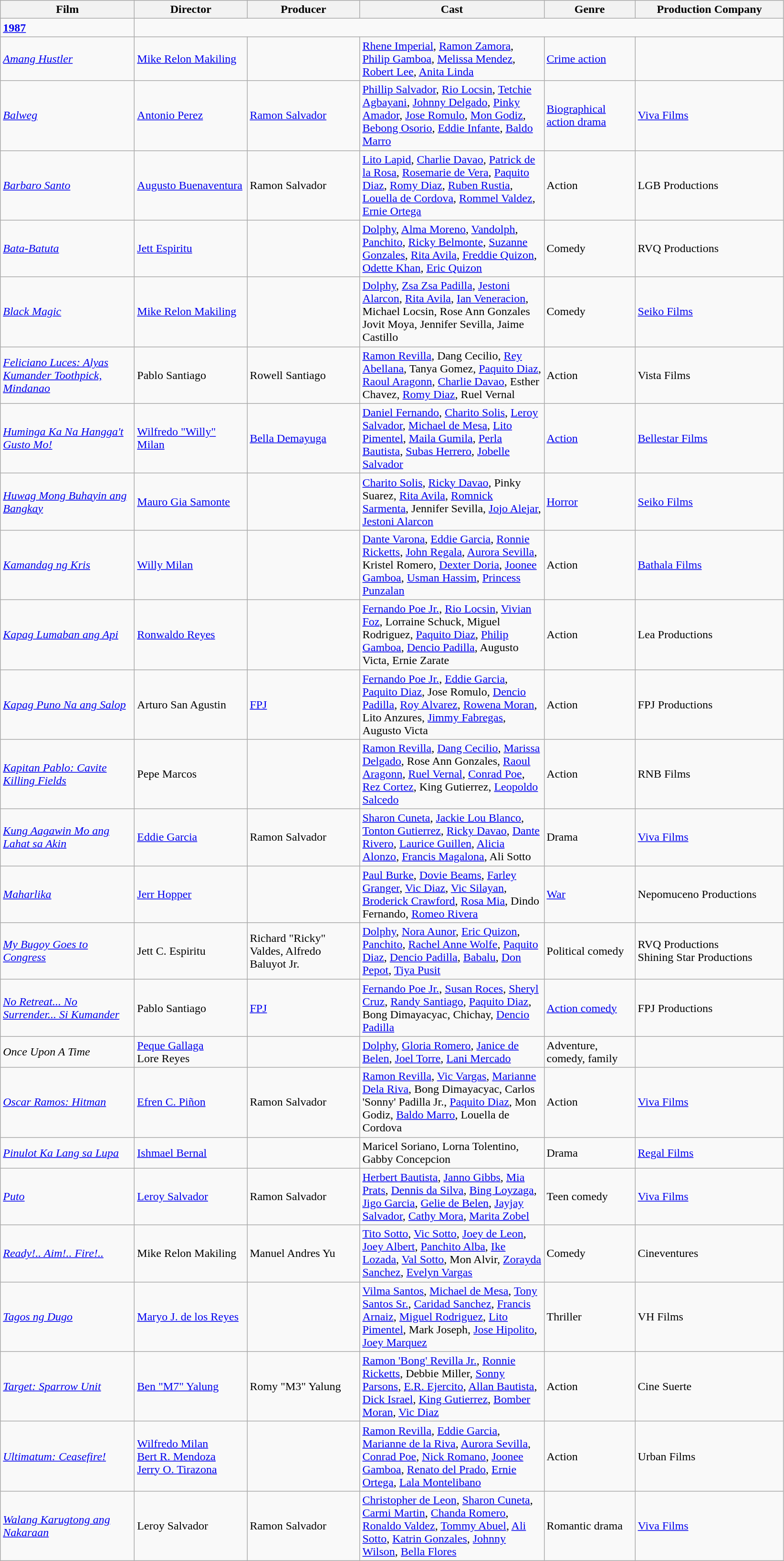<table class="wikitable">
<tr>
<th width="180">Film</th>
<th width="150">Director</th>
<th width="150">Producer</th>
<th width="250">Cast</th>
<th width="120">Genre</th>
<th width="200">Production Company</th>
</tr>
<tr>
<td><strong><a href='#'>1987</a></strong></td>
</tr>
<tr>
<td><em><a href='#'>Amang Hustler</a></em></td>
<td><a href='#'>Mike Relon Makiling</a></td>
<td></td>
<td><a href='#'>Rhene Imperial</a>, <a href='#'>Ramon Zamora</a>, <a href='#'>Philip Gamboa</a>, <a href='#'>Melissa Mendez</a>, <a href='#'>Robert Lee</a>, <a href='#'>Anita Linda</a></td>
<td><a href='#'>Crime action</a></td>
<td></td>
</tr>
<tr>
<td><em><a href='#'>Balweg</a></em></td>
<td><a href='#'>Antonio Perez</a></td>
<td><a href='#'>Ramon Salvador</a></td>
<td><a href='#'>Phillip Salvador</a>, <a href='#'>Rio Locsin</a>, <a href='#'>Tetchie Agbayani</a>, <a href='#'>Johnny Delgado</a>, <a href='#'>Pinky Amador</a>, <a href='#'>Jose Romulo</a>, <a href='#'>Mon Godiz</a>, <a href='#'>Bebong Osorio</a>, <a href='#'>Eddie Infante</a>, <a href='#'>Baldo Marro</a></td>
<td><a href='#'>Biographical</a> <a href='#'>action drama</a></td>
<td><a href='#'>Viva Films</a></td>
</tr>
<tr>
<td><em><a href='#'>Barbaro Santo</a></em></td>
<td><a href='#'>Augusto Buenaventura</a></td>
<td>Ramon Salvador</td>
<td><a href='#'>Lito Lapid</a>, <a href='#'>Charlie Davao</a>, <a href='#'>Patrick de la Rosa</a>, <a href='#'>Rosemarie de Vera</a>, <a href='#'>Paquito Diaz</a>, <a href='#'>Romy Diaz</a>, <a href='#'>Ruben Rustia</a>, <a href='#'>Louella de Cordova</a>, <a href='#'>Rommel Valdez</a>, <a href='#'>Ernie Ortega</a></td>
<td>Action</td>
<td>LGB Productions</td>
</tr>
<tr>
<td><em><a href='#'>Bata-Batuta</a></em></td>
<td><a href='#'>Jett Espiritu</a></td>
<td></td>
<td><a href='#'>Dolphy</a>, <a href='#'>Alma Moreno</a>, <a href='#'>Vandolph</a>, <a href='#'>Panchito</a>, <a href='#'>Ricky Belmonte</a>, <a href='#'>Suzanne Gonzales</a>, <a href='#'>Rita Avila</a>, <a href='#'>Freddie Quizon</a>, <a href='#'>Odette Khan</a>, <a href='#'>Eric Quizon</a></td>
<td>Comedy</td>
<td>RVQ Productions</td>
</tr>
<tr>
<td><em><a href='#'>Black Magic</a></em></td>
<td><a href='#'>Mike Relon Makiling</a></td>
<td></td>
<td><a href='#'>Dolphy</a>, <a href='#'>Zsa Zsa Padilla</a>, <a href='#'>Jestoni Alarcon</a>, <a href='#'>Rita Avila</a>, <a href='#'>Ian Veneracion</a>, Michael Locsin, Rose Ann Gonzales Jovit Moya, Jennifer Sevilla, Jaime Castillo</td>
<td>Comedy</td>
<td><a href='#'>Seiko Films</a></td>
</tr>
<tr>
<td><em><a href='#'>Feliciano Luces: Alyas Kumander Toothpick, Mindanao</a></em></td>
<td>Pablo Santiago</td>
<td>Rowell Santiago</td>
<td><a href='#'>Ramon Revilla</a>, Dang Cecilio, <a href='#'>Rey Abellana</a>, Tanya Gomez, <a href='#'>Paquito Diaz</a>, <a href='#'>Raoul Aragonn</a>, <a href='#'>Charlie Davao</a>, Esther Chavez, <a href='#'>Romy Diaz</a>, Ruel Vernal</td>
<td>Action</td>
<td>Vista Films</td>
</tr>
<tr>
<td><em><a href='#'>Huminga Ka Na Hangga't Gusto Mo!</a></em></td>
<td><a href='#'>Wilfredo "Willy" Milan</a></td>
<td><a href='#'>Bella Demayuga</a></td>
<td><a href='#'>Daniel Fernando</a>, <a href='#'>Charito Solis</a>, <a href='#'>Leroy Salvador</a>, <a href='#'>Michael de Mesa</a>, <a href='#'>Lito Pimentel</a>, <a href='#'>Maila Gumila</a>, <a href='#'>Perla Bautista</a>, <a href='#'>Subas Herrero</a>, <a href='#'>Jobelle Salvador</a></td>
<td><a href='#'>Action</a></td>
<td><a href='#'>Bellestar Films</a></td>
</tr>
<tr>
<td><em><a href='#'>Huwag Mong Buhayin ang Bangkay</a></em></td>
<td><a href='#'>Mauro Gia Samonte</a></td>
<td></td>
<td><a href='#'>Charito Solis</a>, <a href='#'>Ricky Davao</a>, Pinky Suarez, <a href='#'>Rita Avila</a>, <a href='#'>Romnick Sarmenta</a>, Jennifer Sevilla, <a href='#'>Jojo Alejar</a>, <a href='#'>Jestoni Alarcon</a></td>
<td><a href='#'>Horror</a></td>
<td><a href='#'>Seiko Films</a></td>
</tr>
<tr>
<td><em><a href='#'>Kamandag ng Kris</a></em></td>
<td><a href='#'>Willy Milan</a></td>
<td></td>
<td><a href='#'>Dante Varona</a>, <a href='#'>Eddie Garcia</a>, <a href='#'>Ronnie Ricketts</a>, <a href='#'>John Regala</a>, <a href='#'>Aurora Sevilla</a>, Kristel Romero, <a href='#'>Dexter Doria</a>, <a href='#'>Joonee Gamboa</a>, <a href='#'>Usman Hassim</a>, <a href='#'>Princess Punzalan</a></td>
<td>Action</td>
<td><a href='#'>Bathala Films</a></td>
</tr>
<tr>
<td><em><a href='#'>Kapag Lumaban ang Api</a></em></td>
<td><a href='#'>Ronwaldo Reyes</a></td>
<td></td>
<td><a href='#'>Fernando Poe Jr.</a>, <a href='#'>Rio Locsin</a>, <a href='#'>Vivian Foz</a>, Lorraine Schuck, Miguel Rodriguez, <a href='#'>Paquito Diaz</a>, <a href='#'>Philip Gamboa</a>, <a href='#'>Dencio Padilla</a>, Augusto Victa, Ernie Zarate</td>
<td>Action</td>
<td>Lea Productions</td>
</tr>
<tr>
<td><em><a href='#'>Kapag Puno Na ang Salop</a></em></td>
<td>Arturo San Agustin</td>
<td><a href='#'>FPJ</a></td>
<td><a href='#'>Fernando Poe Jr.</a>, <a href='#'>Eddie Garcia</a>, <a href='#'>Paquito Diaz</a>, Jose Romulo, <a href='#'>Dencio Padilla</a>, <a href='#'>Roy Alvarez</a>, <a href='#'>Rowena Moran</a>, Lito Anzures, <a href='#'>Jimmy Fabregas</a>, Augusto Victa</td>
<td>Action</td>
<td>FPJ Productions</td>
</tr>
<tr>
<td><em><a href='#'>Kapitan Pablo: Cavite Killing Fields</a></em></td>
<td>Pepe Marcos</td>
<td></td>
<td><a href='#'>Ramon Revilla</a>, <a href='#'>Dang Cecilio</a>, <a href='#'>Marissa Delgado</a>, Rose Ann Gonzales, <a href='#'>Raoul Aragonn</a>, <a href='#'>Ruel Vernal</a>, <a href='#'>Conrad Poe</a>, <a href='#'>Rez Cortez</a>, King Gutierrez, <a href='#'>Leopoldo Salcedo</a></td>
<td>Action</td>
<td>RNB Films</td>
</tr>
<tr>
<td><em><a href='#'>Kung Aagawin Mo ang Lahat sa Akin</a></em></td>
<td><a href='#'>Eddie Garcia</a></td>
<td>Ramon Salvador</td>
<td><a href='#'>Sharon Cuneta</a>, <a href='#'>Jackie Lou Blanco</a>, <a href='#'>Tonton Gutierrez</a>, <a href='#'>Ricky Davao</a>, <a href='#'>Dante Rivero</a>, <a href='#'>Laurice Guillen</a>, <a href='#'>Alicia Alonzo</a>, <a href='#'>Francis Magalona</a>, Ali Sotto</td>
<td>Drama</td>
<td><a href='#'>Viva Films</a></td>
</tr>
<tr>
<td><em><a href='#'>Maharlika</a></em></td>
<td><a href='#'>Jerr Hopper</a></td>
<td></td>
<td><a href='#'>Paul Burke</a>, <a href='#'>Dovie Beams</a>, <a href='#'>Farley Granger</a>, <a href='#'>Vic Diaz</a>, <a href='#'>Vic Silayan</a>, <a href='#'>Broderick Crawford</a>, <a href='#'>Rosa Mia</a>, Dindo Fernando, <a href='#'>Romeo Rivera</a></td>
<td><a href='#'>War</a></td>
<td>Nepomuceno Productions</td>
</tr>
<tr>
<td><em><a href='#'>My Bugoy Goes to Congress</a></em></td>
<td>Jett C. Espiritu</td>
<td>Richard "Ricky" Valdes, Alfredo Baluyot Jr.</td>
<td><a href='#'>Dolphy</a>, <a href='#'>Nora Aunor</a>, <a href='#'>Eric Quizon</a>, <a href='#'>Panchito</a>, <a href='#'>Rachel Anne Wolfe</a>, <a href='#'>Paquito Diaz</a>, <a href='#'>Dencio Padilla</a>, <a href='#'>Babalu</a>, <a href='#'>Don Pepot</a>, <a href='#'>Tiya Pusit</a></td>
<td>Political comedy</td>
<td>RVQ Productions<br>Shining Star Productions</td>
</tr>
<tr>
<td><em><a href='#'>No Retreat... No Surrender... Si Kumander</a></em></td>
<td>Pablo Santiago</td>
<td><a href='#'>FPJ</a></td>
<td><a href='#'>Fernando Poe Jr.</a>, <a href='#'>Susan Roces</a>, <a href='#'>Sheryl Cruz</a>, <a href='#'>Randy Santiago</a>, <a href='#'>Paquito Diaz</a>, Bong Dimayacyac, Chichay, <a href='#'>Dencio Padilla</a></td>
<td><a href='#'>Action comedy</a></td>
<td>FPJ Productions</td>
</tr>
<tr>
<td><em>Once Upon A Time</em></td>
<td><a href='#'>Peque Gallaga</a> <br> Lore Reyes</td>
<td></td>
<td><a href='#'>Dolphy</a>, <a href='#'>Gloria Romero</a>, <a href='#'>Janice de Belen</a>, <a href='#'>Joel Torre</a>, <a href='#'>Lani Mercado</a></td>
<td>Adventure, comedy, family</td>
<td></td>
</tr>
<tr>
<td><em><a href='#'>Oscar Ramos: Hitman</a></em></td>
<td><a href='#'>Efren C. Piñon</a></td>
<td>Ramon Salvador</td>
<td><a href='#'>Ramon Revilla</a>, <a href='#'>Vic Vargas</a>, <a href='#'>Marianne Dela Riva</a>, Bong Dimayacyac, Carlos 'Sonny' Padilla Jr., <a href='#'>Paquito Diaz</a>, Mon Godiz, <a href='#'>Baldo Marro</a>, Louella de Cordova</td>
<td>Action</td>
<td><a href='#'>Viva Films</a></td>
</tr>
<tr>
<td><em><a href='#'>Pinulot Ka Lang sa Lupa</a></em></td>
<td><a href='#'>Ishmael Bernal</a></td>
<td></td>
<td>Maricel Soriano, Lorna Tolentino, Gabby Concepcion</td>
<td>Drama</td>
<td><a href='#'>Regal Films</a></td>
</tr>
<tr>
<td><em><a href='#'>Puto</a></em></td>
<td><a href='#'>Leroy Salvador</a></td>
<td>Ramon Salvador</td>
<td><a href='#'>Herbert Bautista</a>, <a href='#'>Janno Gibbs</a>, <a href='#'>Mia Prats</a>, <a href='#'>Dennis da Silva</a>, <a href='#'>Bing Loyzaga</a>, <a href='#'>Jigo Garcia</a>, <a href='#'>Gelie de Belen</a>, <a href='#'>Jayjay Salvador</a>, <a href='#'>Cathy Mora</a>, <a href='#'>Marita Zobel</a></td>
<td>Teen comedy</td>
<td><a href='#'>Viva Films</a></td>
</tr>
<tr>
<td><em><a href='#'>Ready!.. Aim!.. Fire!..</a></em></td>
<td>Mike Relon Makiling</td>
<td>Manuel Andres Yu</td>
<td><a href='#'>Tito Sotto</a>, <a href='#'>Vic Sotto</a>, <a href='#'>Joey de Leon</a>, <a href='#'>Joey Albert</a>, <a href='#'>Panchito Alba</a>, <a href='#'>Ike Lozada</a>, <a href='#'>Val Sotto</a>, Mon Alvir, <a href='#'>Zorayda Sanchez</a>, <a href='#'>Evelyn Vargas</a></td>
<td>Comedy</td>
<td>Cineventures</td>
</tr>
<tr>
<td><em><a href='#'>Tagos ng Dugo</a></em></td>
<td><a href='#'>Maryo J. de los Reyes</a></td>
<td></td>
<td><a href='#'>Vilma Santos</a>, <a href='#'>Michael de Mesa</a>, <a href='#'>Tony Santos Sr.</a>, <a href='#'>Caridad Sanchez</a>, <a href='#'>Francis Arnaiz</a>, <a href='#'>Miguel Rodriguez</a>, <a href='#'>Lito Pimentel</a>, Mark Joseph, <a href='#'>Jose Hipolito</a>, <a href='#'>Joey Marquez</a></td>
<td>Thriller</td>
<td>VH Films</td>
</tr>
<tr>
<td><em><a href='#'>Target: Sparrow Unit</a></em></td>
<td><a href='#'>Ben "M7" Yalung</a></td>
<td>Romy "M3" Yalung</td>
<td><a href='#'>Ramon 'Bong' Revilla Jr.</a>, <a href='#'>Ronnie Ricketts</a>, Debbie Miller, <a href='#'>Sonny Parsons</a>, <a href='#'>E.R. Ejercito</a>, <a href='#'>Allan Bautista</a>, <a href='#'>Dick Israel</a>, <a href='#'>King Gutierrez</a>, <a href='#'>Bomber Moran</a>, <a href='#'>Vic Diaz</a></td>
<td>Action</td>
<td>Cine Suerte</td>
</tr>
<tr>
<td><em><a href='#'>Ultimatum: Ceasefire!</a></em></td>
<td><a href='#'>Wilfredo Milan</a><br><a href='#'>Bert R. Mendoza</a><br><a href='#'>Jerry O. Tirazona</a></td>
<td></td>
<td><a href='#'>Ramon Revilla</a>, <a href='#'>Eddie Garcia</a>, <a href='#'>Marianne de la Riva</a>, <a href='#'>Aurora Sevilla</a>, <a href='#'>Conrad Poe</a>, <a href='#'>Nick Romano</a>, <a href='#'>Joonee Gamboa</a>, <a href='#'>Renato del Prado</a>, <a href='#'>Ernie Ortega</a>, <a href='#'>Lala Montelibano</a></td>
<td>Action</td>
<td>Urban Films</td>
</tr>
<tr>
<td><em><a href='#'>Walang Karugtong ang Nakaraan</a></em></td>
<td>Leroy Salvador</td>
<td>Ramon Salvador</td>
<td><a href='#'>Christopher de Leon</a>, <a href='#'>Sharon Cuneta</a>, <a href='#'>Carmi Martin</a>, <a href='#'>Chanda Romero</a>, <a href='#'>Ronaldo Valdez</a>, <a href='#'>Tommy Abuel</a>, <a href='#'>Ali Sotto</a>, <a href='#'>Katrin Gonzales</a>, <a href='#'>Johnny Wilson</a>, <a href='#'>Bella Flores</a></td>
<td>Romantic drama</td>
<td><a href='#'>Viva Films</a></td>
</tr>
</table>
